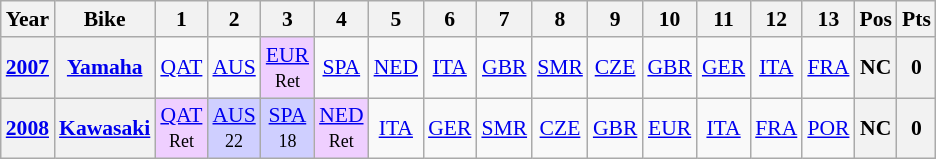<table class="wikitable" style="text-align:center; font-size:90%">
<tr>
<th>Year</th>
<th>Bike</th>
<th>1</th>
<th>2</th>
<th>3</th>
<th>4</th>
<th>5</th>
<th>6</th>
<th>7</th>
<th>8</th>
<th>9</th>
<th>10</th>
<th>11</th>
<th>12</th>
<th>13</th>
<th>Pos</th>
<th>Pts</th>
</tr>
<tr>
<th align="left"><a href='#'>2007</a></th>
<th align="left"><a href='#'>Yamaha</a></th>
<td><a href='#'>QAT</a></td>
<td><a href='#'>AUS</a></td>
<td style="background:#EFCFFF;"><a href='#'>EUR</a><br><small>Ret</small></td>
<td><a href='#'>SPA</a></td>
<td><a href='#'>NED</a></td>
<td><a href='#'>ITA</a></td>
<td><a href='#'>GBR</a></td>
<td><a href='#'>SMR</a></td>
<td><a href='#'>CZE</a></td>
<td><a href='#'>GBR</a></td>
<td><a href='#'>GER</a></td>
<td><a href='#'>ITA</a></td>
<td><a href='#'>FRA</a></td>
<th>NC</th>
<th>0</th>
</tr>
<tr>
<th align="left"><a href='#'>2008</a></th>
<th align="left"><a href='#'>Kawasaki</a></th>
<td style="background:#EFCFFF;"><a href='#'>QAT</a><br><small>Ret</small></td>
<td style="background:#CFCFFF;"><a href='#'>AUS</a><br><small>22</small></td>
<td style="background:#CFCFFF;"><a href='#'>SPA</a><br><small>18</small></td>
<td style="background:#EFCFFF;"><a href='#'>NED</a><br><small>Ret</small></td>
<td><a href='#'>ITA</a></td>
<td><a href='#'>GER</a></td>
<td><a href='#'>SMR</a></td>
<td><a href='#'>CZE</a></td>
<td><a href='#'>GBR</a></td>
<td><a href='#'>EUR</a></td>
<td><a href='#'>ITA</a></td>
<td><a href='#'>FRA</a></td>
<td><a href='#'>POR</a></td>
<th>NC</th>
<th>0</th>
</tr>
</table>
